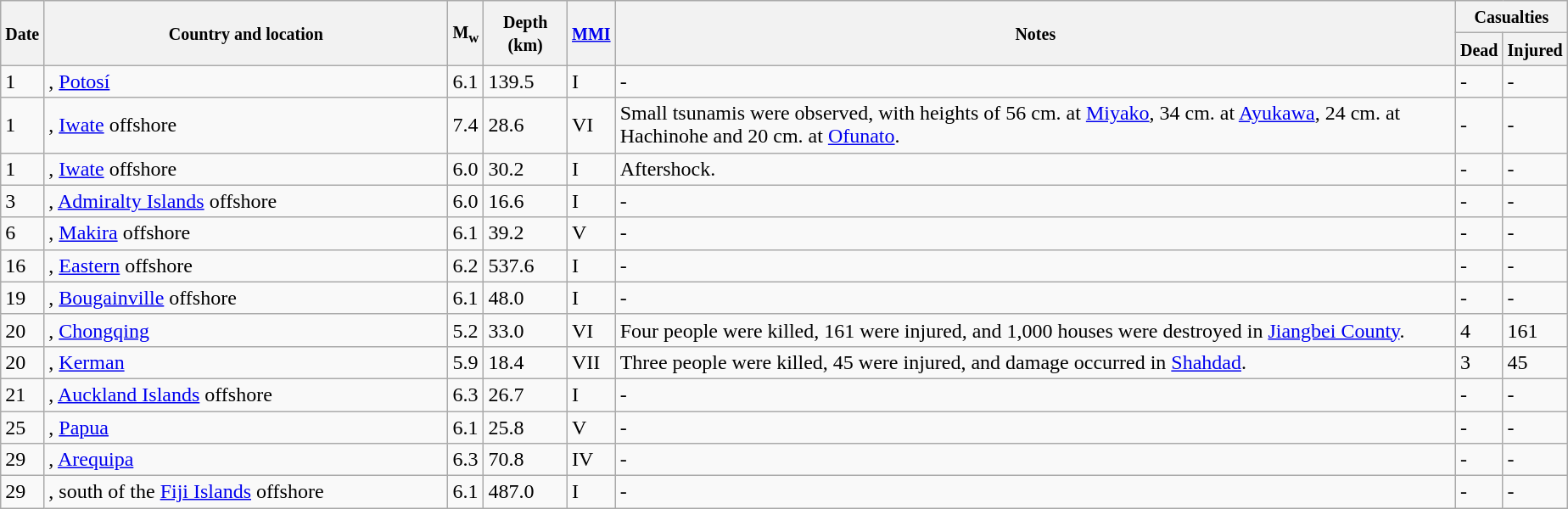<table class="wikitable sortable" style="border:1px black; margin-left:1em;">
<tr>
<th rowspan="2"><small>Date</small></th>
<th rowspan="2" style="width: 310px"><small>Country and location</small></th>
<th rowspan="2"><small>M<sub>w</sub></small></th>
<th rowspan="2"><small>Depth (km)</small></th>
<th rowspan="2"><small><a href='#'>MMI</a></small></th>
<th rowspan="2" class="unsortable"><small>Notes</small></th>
<th colspan="2"><small>Casualties</small></th>
</tr>
<tr>
<th><small>Dead</small></th>
<th><small>Injured</small></th>
</tr>
<tr>
<td>1</td>
<td>, <a href='#'>Potosí</a></td>
<td>6.1</td>
<td>139.5</td>
<td>I</td>
<td>-</td>
<td>-</td>
<td>-</td>
</tr>
<tr>
<td>1</td>
<td>, <a href='#'>Iwate</a> offshore</td>
<td>7.4</td>
<td>28.6</td>
<td>VI</td>
<td>Small tsunamis were observed, with heights of 56 cm. at <a href='#'>Miyako</a>, 34 cm. at <a href='#'>Ayukawa</a>, 24 cm. at Hachinohe and 20 cm. at <a href='#'>Ofunato</a>.</td>
<td>-</td>
<td>-</td>
</tr>
<tr>
<td>1</td>
<td>, <a href='#'>Iwate</a> offshore</td>
<td>6.0</td>
<td>30.2</td>
<td>I</td>
<td>Aftershock.</td>
<td>-</td>
<td>-</td>
</tr>
<tr>
<td>3</td>
<td>, <a href='#'>Admiralty Islands</a> offshore</td>
<td>6.0</td>
<td>16.6</td>
<td>I</td>
<td>-</td>
<td>-</td>
<td>-</td>
</tr>
<tr>
<td>6</td>
<td>, <a href='#'>Makira</a> offshore</td>
<td>6.1</td>
<td>39.2</td>
<td>V</td>
<td>-</td>
<td>-</td>
<td>-</td>
</tr>
<tr>
<td>16</td>
<td>, <a href='#'>Eastern</a> offshore</td>
<td>6.2</td>
<td>537.6</td>
<td>I</td>
<td>-</td>
<td>-</td>
<td>-</td>
</tr>
<tr>
<td>19</td>
<td>, <a href='#'>Bougainville</a> offshore</td>
<td>6.1</td>
<td>48.0</td>
<td>I</td>
<td>-</td>
<td>-</td>
<td>-</td>
</tr>
<tr>
<td>20</td>
<td>, <a href='#'>Chongqing</a></td>
<td>5.2</td>
<td>33.0</td>
<td>VI</td>
<td>Four people were killed, 161 were injured, and 1,000 houses were destroyed in <a href='#'>Jiangbei County</a>.</td>
<td>4</td>
<td>161</td>
</tr>
<tr>
<td>20</td>
<td>, <a href='#'>Kerman</a></td>
<td>5.9</td>
<td>18.4</td>
<td>VII</td>
<td>Three people were killed, 45 were injured, and damage occurred in <a href='#'>Shahdad</a>.</td>
<td>3</td>
<td>45</td>
</tr>
<tr>
<td>21</td>
<td>, <a href='#'>Auckland Islands</a> offshore</td>
<td>6.3</td>
<td>26.7</td>
<td>I</td>
<td>-</td>
<td>-</td>
<td>-</td>
</tr>
<tr>
<td>25</td>
<td>, <a href='#'>Papua</a></td>
<td>6.1</td>
<td>25.8</td>
<td>V</td>
<td>-</td>
<td>-</td>
<td>-</td>
</tr>
<tr>
<td>29</td>
<td>, <a href='#'>Arequipa</a></td>
<td>6.3</td>
<td>70.8</td>
<td>IV</td>
<td>-</td>
<td>-</td>
<td>-</td>
</tr>
<tr>
<td>29</td>
<td>, south of the <a href='#'>Fiji Islands</a> offshore</td>
<td>6.1</td>
<td>487.0</td>
<td>I</td>
<td>-</td>
<td>-</td>
<td>-</td>
</tr>
<tr>
</tr>
</table>
